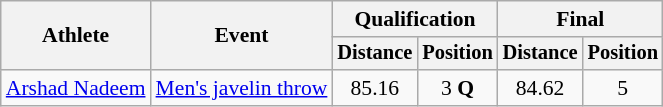<table class=wikitable style="font-size:90%">
<tr>
<th rowspan="2">Athlete</th>
<th rowspan="2">Event</th>
<th colspan="2">Qualification</th>
<th colspan="2">Final</th>
</tr>
<tr style="font-size:95%">
<th>Distance</th>
<th>Position</th>
<th>Distance</th>
<th>Position</th>
</tr>
<tr align=center>
<td align=left><a href='#'>Arshad Nadeem</a></td>
<td align=left><a href='#'>Men's javelin throw</a></td>
<td>85.16</td>
<td>3 <strong>Q</strong></td>
<td>84.62</td>
<td>5</td>
</tr>
</table>
